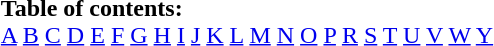<table border="0" id="toc" style="margin: 0 auto;" align=center>
<tr>
<td><strong>Table of contents:</strong><br><a href='#'>A</a> <a href='#'>B</a> <a href='#'>C</a> <a href='#'>D</a> <a href='#'>E</a> <a href='#'>F</a> <a href='#'>G</a> <a href='#'>H</a> <a href='#'>I</a> <a href='#'>J</a> <a href='#'>K</a> <a href='#'>L</a> <a href='#'>M</a> <a href='#'>N</a> <a href='#'>O</a> <a href='#'>P</a> <a href='#'>R</a> <a href='#'>S</a> <a href='#'>T</a> <a href='#'>U</a> <a href='#'>V</a> <a href='#'>W</a> <a href='#'>Y</a></td>
</tr>
</table>
